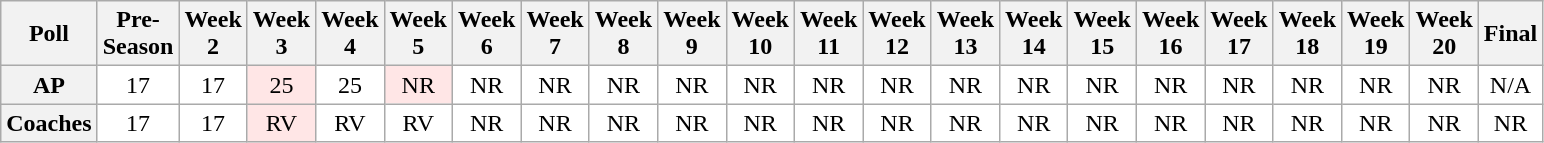<table class="wikitable" style="white-space:nowrap;text-align:center;">
<tr>
<th>Poll</th>
<th>Pre-<br>Season</th>
<th>Week<br>2</th>
<th>Week<br>3</th>
<th>Week<br>4</th>
<th>Week<br>5</th>
<th>Week<br>6</th>
<th>Week<br>7</th>
<th>Week<br>8</th>
<th>Week<br>9</th>
<th>Week<br>10</th>
<th>Week<br>11</th>
<th>Week<br>12</th>
<th>Week<br>13</th>
<th>Week<br>14</th>
<th>Week<br>15</th>
<th>Week<br>16</th>
<th>Week<br>17</th>
<th>Week<br>18</th>
<th>Week<br>19</th>
<th>Week<br>20</th>
<th>Final</th>
</tr>
<tr>
<th>AP</th>
<td style="background:#FFF;">17</td>
<td style="background:#FFF;">17</td>
<td style="background:#ffe6e6;">25</td>
<td style="background:#FFF;">25</td>
<td style="background:#ffe6e6;">NR</td>
<td style="background:#FFF;">NR</td>
<td style="background:#FFF;">NR</td>
<td style="background:#FFF;">NR</td>
<td style="background:#FFF;">NR</td>
<td style="background:#FFF;">NR</td>
<td style="background:#FFF;">NR</td>
<td style="background:#FFF;">NR</td>
<td style="background:#FFF;">NR</td>
<td style="background:#FFF;">NR</td>
<td style="background:#FFF;">NR</td>
<td style="background:#FFF;">NR</td>
<td style="background:#FFF;">NR</td>
<td style="background:#FFF;">NR</td>
<td style="background:#FFF;">NR</td>
<td style="background:#FFF;">NR</td>
<td style="background:#FFF;">N/A</td>
</tr>
<tr>
<th>Coaches</th>
<td style="background:#FFF;">17</td>
<td style="background:#FFF;">17</td>
<td style="background:#ffe6e6;">RV</td>
<td style="background:#FFF;">RV</td>
<td style="background:#FFF;">RV</td>
<td style="background:#FFF;">NR</td>
<td style="background:#FFF;">NR</td>
<td style="background:#FFF;">NR</td>
<td style="background:#FFF;">NR</td>
<td style="background:#FFF;">NR</td>
<td style="background:#FFF;">NR</td>
<td style="background:#FFF;">NR</td>
<td style="background:#FFF;">NR</td>
<td style="background:#FFF;">NR</td>
<td style="background:#FFF;">NR</td>
<td style="background:#FFF;">NR</td>
<td style="background:#FFF;">NR</td>
<td style="background:#FFF;">NR</td>
<td style="background:#FFF;">NR</td>
<td style="background:#FFF;">NR</td>
<td style="background:#FFF;">NR</td>
</tr>
</table>
